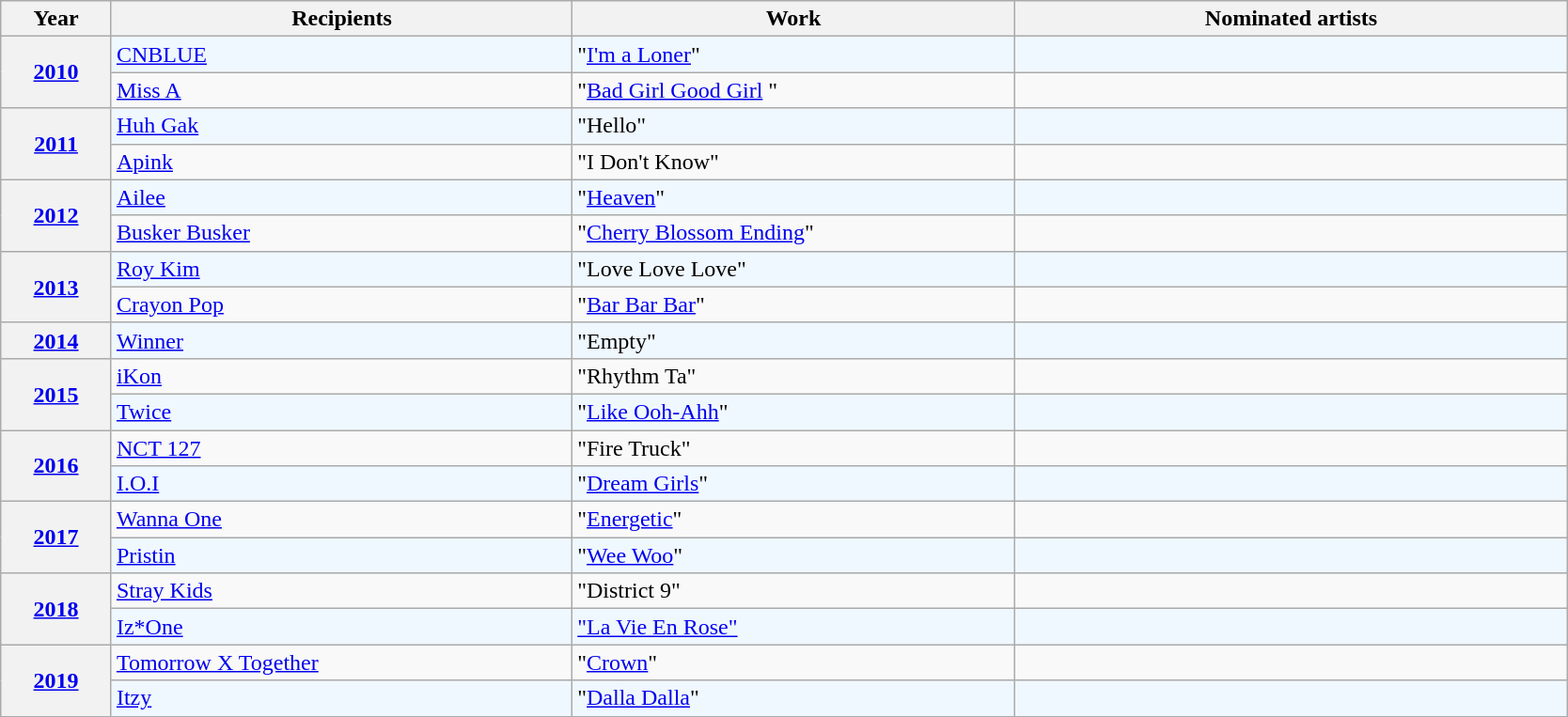<table class="wikitable plainrowheaders sortable" style="width:88%">
<tr>
<th scope="col" width="6%">Year</th>
<th scope="col" width="25%">Recipients</th>
<th scope="col" width="24%">Work</th>
<th scope="col" class="unsortable" width="30%">Nominated artists</th>
</tr>
<tr>
<th style="text-align:center" rowspan=2><a href='#'>2010</a></th>
<td style="background:#F0F8FF"><a href='#'>CNBLUE</a></td>
<td style="background:#F0F8FF">"<a href='#'>I'm a Loner</a>"</td>
<td style="background:#F0F8FF; font-size: 97%;"></td>
</tr>
<tr>
<td><a href='#'>Miss A</a></td>
<td>"<a href='#'>Bad Girl Good Girl</a> "</td>
<td style="font-size: 97%;"></td>
</tr>
<tr>
<th style="text-align:center" rowspan=2><a href='#'>2011</a></th>
<td style="background:#F0F8FF"><a href='#'>Huh Gak</a></td>
<td style="background:#F0F8FF">"Hello"</td>
<td style="background:#F0F8FF; font-size: 97%;"></td>
</tr>
<tr>
<td><a href='#'>Apink</a></td>
<td>"I Don't Know"</td>
<td style="font-size: 97%;"></td>
</tr>
<tr>
<th style="text-align:center" rowspan=2><a href='#'>2012</a></th>
<td style="background:#F0F8FF"><a href='#'>Ailee</a></td>
<td style="background:#F0F8FF">"<a href='#'>Heaven</a>"</td>
<td style="background:#F0F8FF; font-size: 97%;"></td>
</tr>
<tr>
<td><a href='#'>Busker Busker</a></td>
<td>"<a href='#'>Cherry Blossom Ending</a>"</td>
<td style="font-size: 97%;"></td>
</tr>
<tr>
<th style="text-align:center" rowspan=2><a href='#'>2013</a></th>
<td style="background:#F0F8FF"><a href='#'>Roy Kim</a></td>
<td style="background:#F0F8FF">"Love Love Love"</td>
<td style="background:#F0F8FF; font-size: 97%;"></td>
</tr>
<tr>
<td><a href='#'>Crayon Pop</a></td>
<td>"<a href='#'>Bar Bar Bar</a>"</td>
<td style="font-size: 97%;"></td>
</tr>
<tr>
<th style="text-align:center"><a href='#'>2014</a></th>
<td style="background:#F0F8FF"><a href='#'>Winner</a></td>
<td style="background:#F0F8FF">"Empty"</td>
<td style="background:#F0F8FF; font-size: 97%;"></td>
</tr>
<tr>
<th style="text-align:center" rowspan=2><a href='#'>2015</a></th>
<td><a href='#'>iKon</a></td>
<td>"Rhythm Ta"</td>
<td style="font-size: 97%;"></td>
</tr>
<tr>
<td style="background:#F0F8FF"><a href='#'>Twice</a></td>
<td style="background:#F0F8FF">"<a href='#'>Like Ooh-Ahh</a>"</td>
<td style="background:#F0F8FF; font-size: 97%;"></td>
</tr>
<tr>
<th style="text-align:center" rowspan=2><a href='#'>2016</a></th>
<td><a href='#'>NCT 127</a></td>
<td>"Fire Truck"</td>
<td style="font-size: 97%;"></td>
</tr>
<tr>
<td style="background:#F0F8FF"><a href='#'>I.O.I</a></td>
<td style="background:#F0F8FF">"<a href='#'>Dream Girls</a>"</td>
<td style="background:#F0F8FF; font-size: 97%;"></td>
</tr>
<tr>
<th style="text-align:center" rowspan=2><a href='#'>2017</a></th>
<td><a href='#'>Wanna One</a></td>
<td>"<a href='#'>Energetic</a>"</td>
<td style="font-size: 97%;"></td>
</tr>
<tr>
<td style="background:#F0F8FF"><a href='#'>Pristin</a></td>
<td style="background:#F0F8FF">"<a href='#'>Wee Woo</a>"</td>
<td style="background:#F0F8FF; font-size: 97%;"></td>
</tr>
<tr>
<th style="text-align:center" rowspan=2><a href='#'>2018</a></th>
<td><a href='#'>Stray Kids</a></td>
<td>"District 9"</td>
<td style="font-size: 97%;"></td>
</tr>
<tr>
<td style="background:#F0F8FF"><a href='#'>Iz*One</a></td>
<td style="background:#F0F8FF"><a href='#'>"La Vie En Rose"</a></td>
<td style="background:#F0F8FF; font-size: 97%;"></td>
</tr>
<tr>
<th style="text-align:center" rowspan=2><a href='#'>2019</a></th>
<td><a href='#'>Tomorrow X Together</a></td>
<td>"<a href='#'>Crown</a>"</td>
<td style="font-size: 97%;"></td>
</tr>
<tr>
<td style="background:#F0F8FF"><a href='#'>Itzy</a></td>
<td style="background:#F0F8FF">"<a href='#'>Dalla Dalla</a>"</td>
<td style="background:#F0F8FF; font-size: 97%;"></td>
</tr>
</table>
